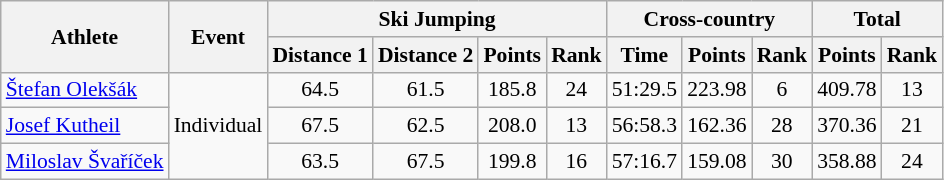<table class="wikitable" style="font-size:90%">
<tr>
<th rowspan="2">Athlete</th>
<th rowspan="2">Event</th>
<th colspan="4">Ski Jumping</th>
<th colspan="3">Cross-country</th>
<th colspan="2">Total</th>
</tr>
<tr>
<th>Distance 1</th>
<th>Distance 2</th>
<th>Points</th>
<th>Rank</th>
<th>Time</th>
<th>Points</th>
<th>Rank</th>
<th>Points</th>
<th>Rank</th>
</tr>
<tr>
<td><a href='#'>Štefan Olekšák</a></td>
<td rowspan="3">Individual</td>
<td align="center">64.5</td>
<td align="center">61.5</td>
<td align="center">185.8</td>
<td align="center">24</td>
<td align="center">51:29.5</td>
<td align="center">223.98</td>
<td align="center">6</td>
<td align="center">409.78</td>
<td align="center">13</td>
</tr>
<tr>
<td><a href='#'>Josef Kutheil</a></td>
<td align="center">67.5</td>
<td align="center">62.5</td>
<td align="center">208.0</td>
<td align="center">13</td>
<td align="center">56:58.3</td>
<td align="center">162.36</td>
<td align="center">28</td>
<td align="center">370.36</td>
<td align="center">21</td>
</tr>
<tr>
<td><a href='#'>Miloslav Švaříček</a></td>
<td align="center">63.5</td>
<td align="center">67.5</td>
<td align="center">199.8</td>
<td align="center">16</td>
<td align="center">57:16.7</td>
<td align="center">159.08</td>
<td align="center">30</td>
<td align="center">358.88</td>
<td align="center">24</td>
</tr>
</table>
